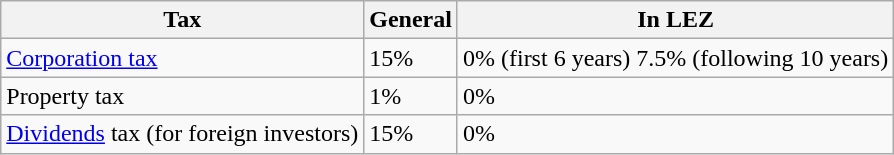<table class="wikitable">
<tr>
<th>Tax</th>
<th>General</th>
<th>In LEZ</th>
</tr>
<tr>
<td><a href='#'>Corporation tax</a></td>
<td>15%</td>
<td>0% (first 6 years) 7.5% (following 10 years)</td>
</tr>
<tr>
<td>Property tax</td>
<td>1%</td>
<td>0%</td>
</tr>
<tr>
<td><a href='#'>Dividends</a> tax (for foreign investors)</td>
<td>15%</td>
<td>0%</td>
</tr>
</table>
